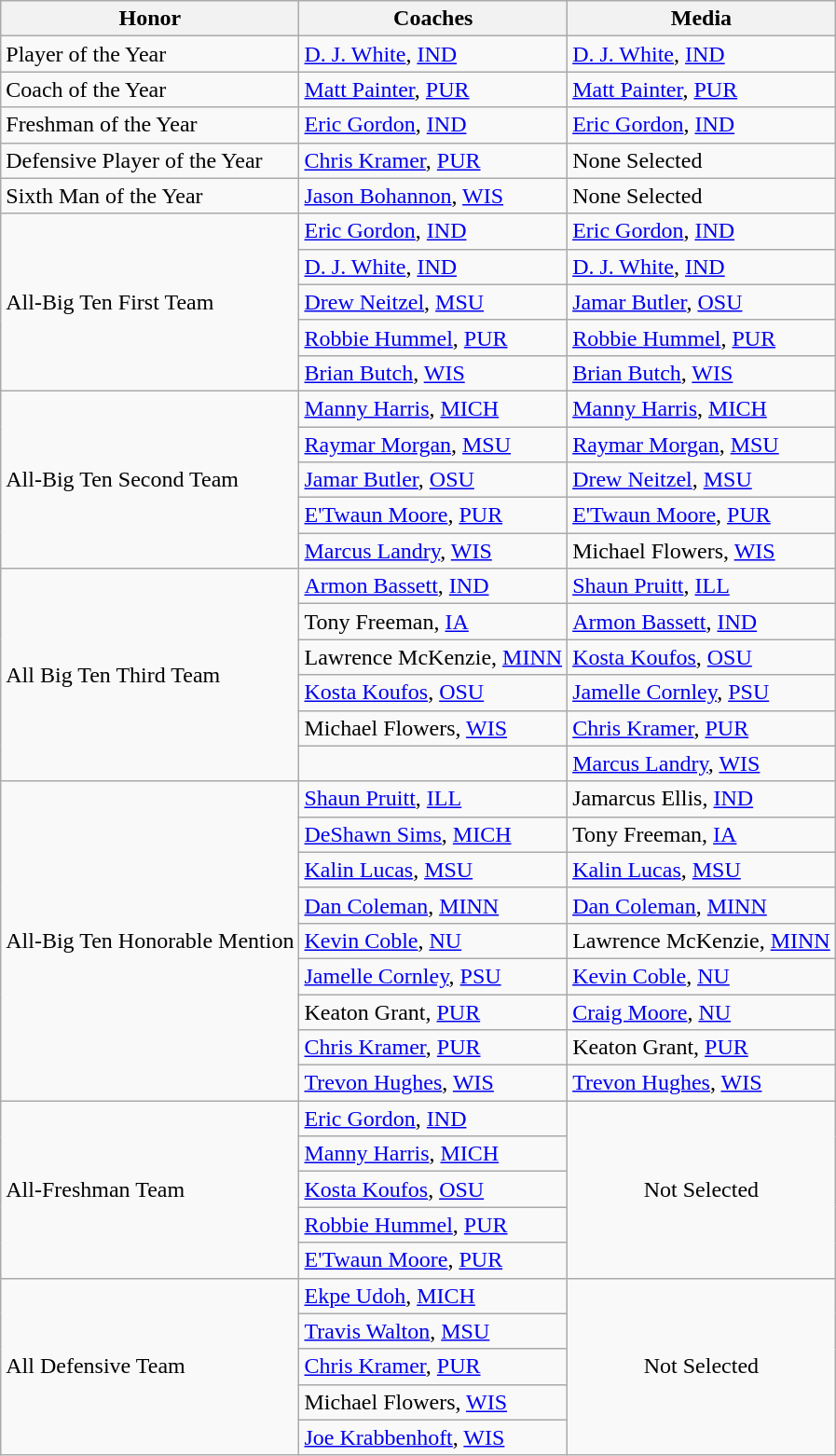<table class="wikitable" border="1">
<tr>
<th>Honor</th>
<th>Coaches</th>
<th>Media</th>
</tr>
<tr>
<td>Player of the Year</td>
<td><a href='#'>D. J. White</a>, <a href='#'>IND</a></td>
<td><a href='#'>D. J. White</a>, <a href='#'>IND</a></td>
</tr>
<tr>
<td>Coach of the Year</td>
<td><a href='#'>Matt Painter</a>, <a href='#'>PUR</a></td>
<td><a href='#'>Matt Painter</a>, <a href='#'>PUR</a></td>
</tr>
<tr>
<td>Freshman of the Year</td>
<td><a href='#'>Eric Gordon</a>, <a href='#'>IND</a></td>
<td><a href='#'>Eric Gordon</a>, <a href='#'>IND</a></td>
</tr>
<tr>
<td>Defensive Player of the Year</td>
<td><a href='#'>Chris Kramer</a>, <a href='#'>PUR</a></td>
<td>None Selected</td>
</tr>
<tr>
<td>Sixth Man of the Year</td>
<td><a href='#'>Jason Bohannon</a>, <a href='#'>WIS</a></td>
<td>None Selected</td>
</tr>
<tr>
<td rowspan=5 valign=middle>All-Big Ten First Team</td>
<td><a href='#'>Eric Gordon</a>, <a href='#'>IND</a></td>
<td><a href='#'>Eric Gordon</a>, <a href='#'>IND</a></td>
</tr>
<tr>
<td><a href='#'>D. J. White</a>, <a href='#'>IND</a></td>
<td><a href='#'>D. J. White</a>, <a href='#'>IND</a></td>
</tr>
<tr>
<td><a href='#'>Drew Neitzel</a>, <a href='#'>MSU</a></td>
<td><a href='#'>Jamar Butler</a>, <a href='#'>OSU</a></td>
</tr>
<tr>
<td><a href='#'>Robbie Hummel</a>, <a href='#'>PUR</a></td>
<td><a href='#'>Robbie Hummel</a>, <a href='#'>PUR</a></td>
</tr>
<tr>
<td><a href='#'>Brian Butch</a>, <a href='#'>WIS</a></td>
<td><a href='#'>Brian Butch</a>, <a href='#'>WIS</a></td>
</tr>
<tr>
<td rowspan=5 valign=middle>All-Big Ten Second Team</td>
<td><a href='#'>Manny Harris</a>, <a href='#'>MICH</a></td>
<td><a href='#'>Manny Harris</a>, <a href='#'>MICH</a></td>
</tr>
<tr>
<td><a href='#'>Raymar Morgan</a>, <a href='#'>MSU</a></td>
<td><a href='#'>Raymar Morgan</a>, <a href='#'>MSU</a></td>
</tr>
<tr>
<td><a href='#'>Jamar Butler</a>, <a href='#'>OSU</a></td>
<td><a href='#'>Drew Neitzel</a>, <a href='#'>MSU</a></td>
</tr>
<tr>
<td><a href='#'>E'Twaun Moore</a>, <a href='#'>PUR</a></td>
<td><a href='#'>E'Twaun Moore</a>, <a href='#'>PUR</a></td>
</tr>
<tr>
<td><a href='#'>Marcus Landry</a>, <a href='#'>WIS</a></td>
<td>Michael Flowers, <a href='#'>WIS</a></td>
</tr>
<tr>
<td rowspan=6 valign=middle>All Big Ten Third Team</td>
<td><a href='#'>Armon Bassett</a>, <a href='#'>IND</a></td>
<td><a href='#'>Shaun Pruitt</a>, <a href='#'>ILL</a></td>
</tr>
<tr>
<td>Tony Freeman, <a href='#'>IA</a></td>
<td><a href='#'>Armon Bassett</a>, <a href='#'>IND</a></td>
</tr>
<tr>
<td>Lawrence McKenzie, <a href='#'>MINN</a></td>
<td><a href='#'>Kosta Koufos</a>, <a href='#'>OSU</a></td>
</tr>
<tr>
<td><a href='#'>Kosta Koufos</a>, <a href='#'>OSU</a></td>
<td><a href='#'>Jamelle Cornley</a>, <a href='#'>PSU</a></td>
</tr>
<tr>
<td>Michael Flowers, <a href='#'>WIS</a></td>
<td><a href='#'>Chris Kramer</a>, <a href='#'>PUR</a></td>
</tr>
<tr>
<td></td>
<td><a href='#'>Marcus Landry</a>, <a href='#'>WIS</a></td>
</tr>
<tr>
<td rowspan=9 valign=middle>All-Big Ten Honorable Mention</td>
<td><a href='#'>Shaun Pruitt</a>, <a href='#'>ILL</a></td>
<td>Jamarcus Ellis, <a href='#'>IND</a></td>
</tr>
<tr>
<td><a href='#'>DeShawn Sims</a>, <a href='#'>MICH</a></td>
<td>Tony Freeman, <a href='#'>IA</a></td>
</tr>
<tr>
<td><a href='#'>Kalin Lucas</a>, <a href='#'>MSU</a></td>
<td><a href='#'>Kalin Lucas</a>, <a href='#'>MSU</a></td>
</tr>
<tr>
<td><a href='#'>Dan Coleman</a>, <a href='#'>MINN</a></td>
<td><a href='#'>Dan Coleman</a>, <a href='#'>MINN</a></td>
</tr>
<tr>
<td><a href='#'>Kevin Coble</a>, <a href='#'>NU</a></td>
<td>Lawrence McKenzie, <a href='#'>MINN</a></td>
</tr>
<tr>
<td><a href='#'>Jamelle Cornley</a>, <a href='#'>PSU</a></td>
<td><a href='#'>Kevin Coble</a>, <a href='#'>NU</a></td>
</tr>
<tr>
<td>Keaton Grant, <a href='#'>PUR</a></td>
<td><a href='#'>Craig Moore</a>, <a href='#'>NU</a></td>
</tr>
<tr>
<td><a href='#'>Chris Kramer</a>, <a href='#'>PUR</a></td>
<td>Keaton Grant, <a href='#'>PUR</a></td>
</tr>
<tr>
<td><a href='#'>Trevon Hughes</a>, <a href='#'>WIS</a></td>
<td><a href='#'>Trevon Hughes</a>, <a href='#'>WIS</a></td>
</tr>
<tr>
<td rowspan=5 valign=middle>All-Freshman Team</td>
<td><a href='#'>Eric Gordon</a>, <a href='#'>IND</a></td>
<td rowspan=5 colspan=1 align=center>Not Selected</td>
</tr>
<tr>
<td><a href='#'>Manny Harris</a>, <a href='#'>MICH</a></td>
</tr>
<tr>
<td><a href='#'>Kosta Koufos</a>, <a href='#'>OSU</a></td>
</tr>
<tr>
<td><a href='#'>Robbie Hummel</a>, <a href='#'>PUR</a></td>
</tr>
<tr>
<td><a href='#'>E'Twaun Moore</a>, <a href='#'>PUR</a></td>
</tr>
<tr>
<td rowspan=5 valign=middle>All Defensive Team</td>
<td><a href='#'>Ekpe Udoh</a>, <a href='#'>MICH</a></td>
<td rowspan=5 colspan=1 align=center>Not Selected</td>
</tr>
<tr>
<td><a href='#'>Travis Walton</a>, <a href='#'>MSU</a></td>
</tr>
<tr>
<td><a href='#'>Chris Kramer</a>, <a href='#'>PUR</a></td>
</tr>
<tr>
<td>Michael Flowers, <a href='#'>WIS</a></td>
</tr>
<tr>
<td><a href='#'>Joe Krabbenhoft</a>, <a href='#'>WIS</a></td>
</tr>
</table>
